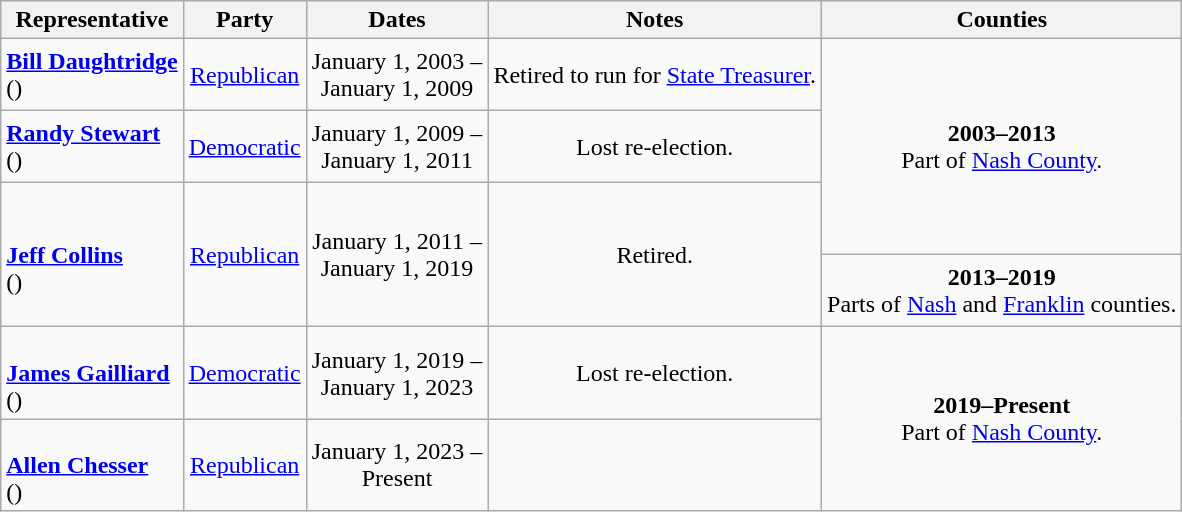<table class=wikitable style="text-align:center">
<tr>
<th>Representative</th>
<th>Party</th>
<th>Dates</th>
<th>Notes</th>
<th>Counties</th>
</tr>
<tr style="height:3em">
<td align=left><strong><a href='#'>Bill Daughtridge</a></strong><br>()</td>
<td><a href='#'>Republican</a></td>
<td nowrap>January 1, 2003 – <br> January 1, 2009</td>
<td>Retired to run for <a href='#'>State Treasurer</a>.</td>
<td rowspan=3><strong>2003–2013</strong> <br> Part of <a href='#'>Nash County</a>.</td>
</tr>
<tr style="height:3em">
<td align=left><strong><a href='#'>Randy Stewart</a></strong><br>()</td>
<td><a href='#'>Democratic</a></td>
<td nowrap>January 1, 2009 – <br> January 1, 2011</td>
<td>Lost re-election.</td>
</tr>
<tr style="height:3em">
<td rowspan=2 align=left><br><strong><a href='#'>Jeff Collins</a></strong><br>()</td>
<td rowspan=2 ><a href='#'>Republican</a></td>
<td rowspan=2 nowrap>January 1, 2011 – <br> January 1, 2019</td>
<td rowspan=2>Retired.</td>
</tr>
<tr style="height:3em">
<td><strong>2013–2019</strong> <br> Parts of <a href='#'>Nash</a> and <a href='#'>Franklin</a> counties.</td>
</tr>
<tr style="height:3em">
<td align=left><br><strong><a href='#'>James Gailliard</a></strong><br>()</td>
<td><a href='#'>Democratic</a></td>
<td nowrap>January 1, 2019 – <br> January 1, 2023</td>
<td>Lost re-election.</td>
<td rowspan=2><strong>2019–Present</strong> <br> Part of <a href='#'>Nash County</a>.</td>
</tr>
<tr style="height:3em">
<td align=left><br><strong><a href='#'>Allen Chesser</a></strong><br>()</td>
<td><a href='#'>Republican</a></td>
<td nowrap>January 1, 2023 – <br> Present</td>
<td></td>
</tr>
</table>
